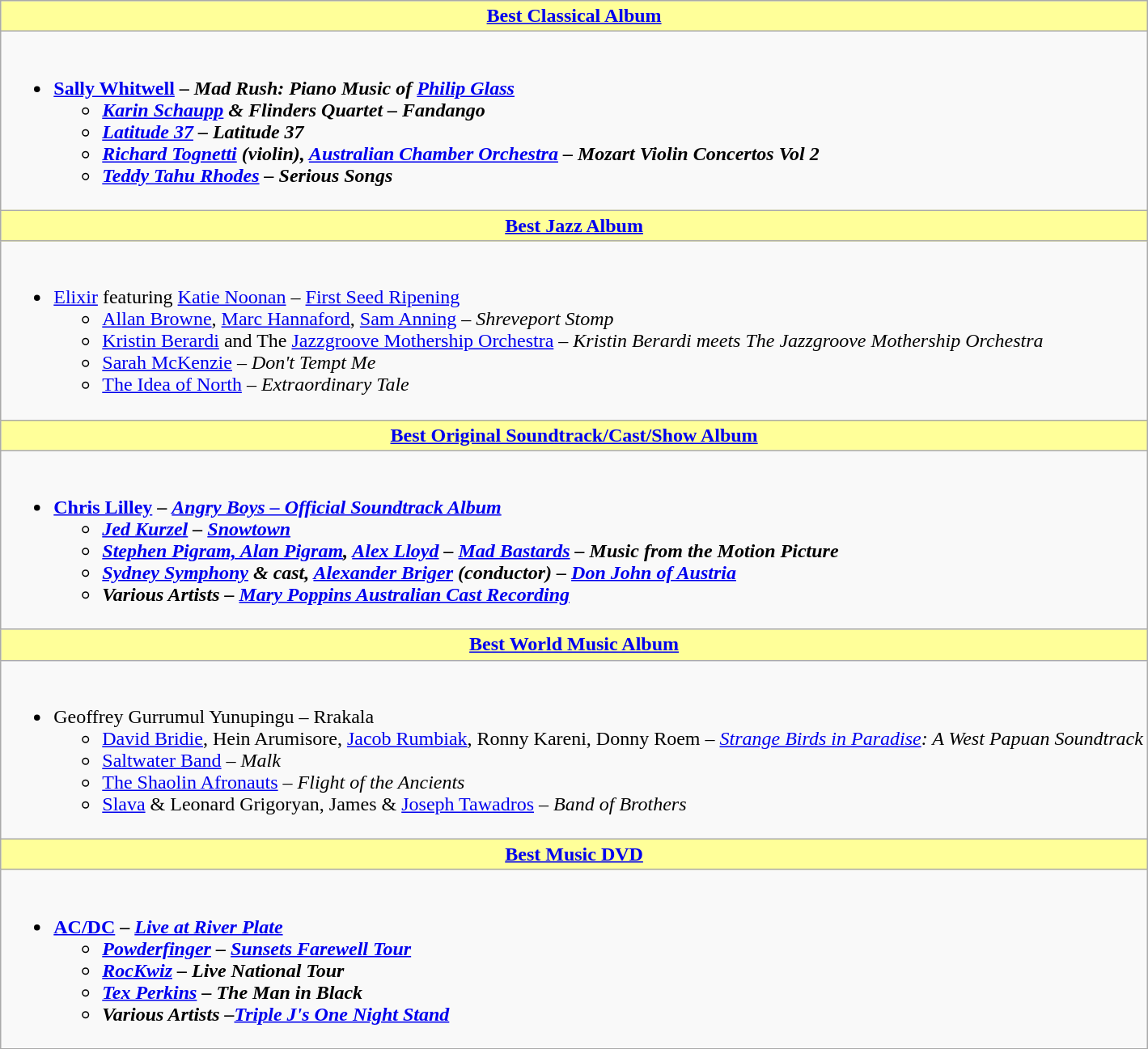<table class=wikitable style="width=150%">
<tr>
<th ! style="background:#ff9; width=;"50%"><a href='#'>Best Classical Album</a></th>
</tr>
<tr>
<td><br><ul><li><strong><a href='#'>Sally Whitwell</a> – <em>Mad Rush: Piano Music of <a href='#'>Philip Glass</a><strong><em><ul><li><a href='#'>Karin Schaupp</a> & Flinders Quartet – </em>Fandango<em></li><li><a href='#'>Latitude 37</a> – </em>Latitude 37<em></li><li><a href='#'>Richard Tognetti</a> (violin), <a href='#'>Australian Chamber Orchestra</a> – </em>Mozart Violin Concertos Vol 2<em></li><li><a href='#'>Teddy Tahu Rhodes</a> – </em>Serious Songs<em></li></ul></li></ul></td>
</tr>
<tr>
<th ! style="background:#ff9; width=;"50%"><a href='#'>Best Jazz Album</a></th>
</tr>
<tr>
<td><br><ul><li></strong><a href='#'>Elixir</a> featuring <a href='#'>Katie Noonan</a> – </em><a href='#'>First Seed Ripening</a></em></strong><ul><li><a href='#'>Allan Browne</a>, <a href='#'>Marc Hannaford</a>, <a href='#'>Sam Anning</a> – <em>Shreveport Stomp</em></li><li><a href='#'>Kristin Berardi</a> and The <a href='#'>Jazzgroove Mothership Orchestra</a> – <em>Kristin Berardi meets The Jazzgroove Mothership Orchestra</em></li><li><a href='#'>Sarah McKenzie</a> – <em>Don't Tempt Me</em></li><li><a href='#'>The Idea of North</a> – <em>Extraordinary Tale</em></li></ul></li></ul></td>
</tr>
<tr>
<th ! style="background:#ff9; width=;"50%"><a href='#'>Best Original Soundtrack/Cast/Show Album</a></th>
</tr>
<tr>
<td><br><ul><li><strong><a href='#'>Chris Lilley</a> – <em><a href='#'>Angry Boys – Official Soundtrack Album</a><strong><em><ul><li><a href='#'>Jed Kurzel</a> – </em><a href='#'>Snowtown</a><em></li><li><a href='#'>Stephen Pigram, Alan Pigram</a>, <a href='#'>Alex Lloyd</a> – </em><a href='#'>Mad Bastards</a> – Music from the Motion Picture<em></li><li><a href='#'>Sydney Symphony</a> & cast, <a href='#'>Alexander Briger</a> (conductor) – </em><a href='#'>Don John of Austria</a><em></li><li>Various Artists – </em><a href='#'>Mary Poppins Australian Cast Recording</a><em></li></ul></li></ul></td>
</tr>
<tr>
<th ! style="background:#ff9; width=;"50%"><a href='#'>Best World Music Album</a></th>
</tr>
<tr>
<td><br><ul><li></strong>Geoffrey Gurrumul Yunupingu – </em>Rrakala</em></strong><ul><li><a href='#'>David Bridie</a>, Hein Arumisore, <a href='#'>Jacob Rumbiak</a>, Ronny Kareni, Donny Roem – <em><a href='#'>Strange Birds in Paradise</a>: A West Papuan Soundtrack</em></li><li><a href='#'>Saltwater Band</a> – <em>Malk</em></li><li><a href='#'>The Shaolin Afronauts</a> – <em>Flight of the Ancients</em></li><li><a href='#'>Slava</a> & Leonard Grigoryan, James & <a href='#'>Joseph Tawadros</a> – <em>Band of Brothers</em></li></ul></li></ul></td>
</tr>
<tr>
<th ! style="background:#ff9; width=;"50%"><a href='#'>Best Music DVD</a></th>
</tr>
<tr>
<td><br><ul><li><strong><a href='#'>AC/DC</a> – <em><a href='#'>Live at River Plate</a><strong><em><ul><li><a href='#'>Powderfinger</a> – </em><a href='#'>Sunsets Farewell Tour</a><em></li><li><a href='#'>RocKwiz</a> – </em>Live National Tour<em></li><li><a href='#'>Tex Perkins</a> – </em>The Man in Black<em></li><li>Various Artists –</em><a href='#'>Triple J's One Night Stand</a><em></li></ul></li></ul></td>
</tr>
</table>
